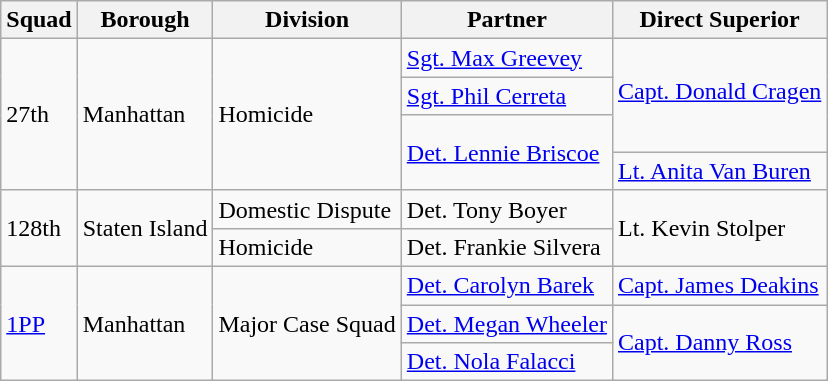<table class="wikitable">
<tr>
<th>Squad</th>
<th>Borough</th>
<th>Division</th>
<th>Partner</th>
<th>Direct Superior</th>
</tr>
<tr>
<td rowspan="4">27th</td>
<td rowspan="4">Manhattan</td>
<td rowspan="4">Homicide</td>
<td><a href='#'>Sgt. Max Greevey</a></td>
<td rowspan="2" style="border-bottom:0px;"><br><a href='#'>Capt. Donald Cragen</a></td>
</tr>
<tr>
<td><a href='#'>Sgt. Phil Cerreta</a></td>
</tr>
<tr>
<td rowspan="2"><a href='#'>Det. Lennie Briscoe</a></td>
<td style="border-top:0px;"> </td>
</tr>
<tr>
<td><a href='#'>Lt. Anita Van Buren</a></td>
</tr>
<tr>
<td rowspan="2">128th</td>
<td rowspan="2">Staten Island</td>
<td>Domestic Dispute</td>
<td>Det. Tony Boyer</td>
<td rowspan="2">Lt. Kevin Stolper</td>
</tr>
<tr>
<td>Homicide</td>
<td>Det. Frankie Silvera</td>
</tr>
<tr>
<td rowspan="3"><a href='#'>1PP</a></td>
<td rowspan="3">Manhattan</td>
<td rowspan="3">Major Case Squad</td>
<td><a href='#'>Det. Carolyn Barek</a></td>
<td><a href='#'>Capt. James Deakins</a></td>
</tr>
<tr>
<td><a href='#'>Det. Megan Wheeler</a></td>
<td rowspan="2"><a href='#'>Capt. Danny Ross</a></td>
</tr>
<tr>
<td><a href='#'>Det. Nola Falacci</a></td>
</tr>
</table>
